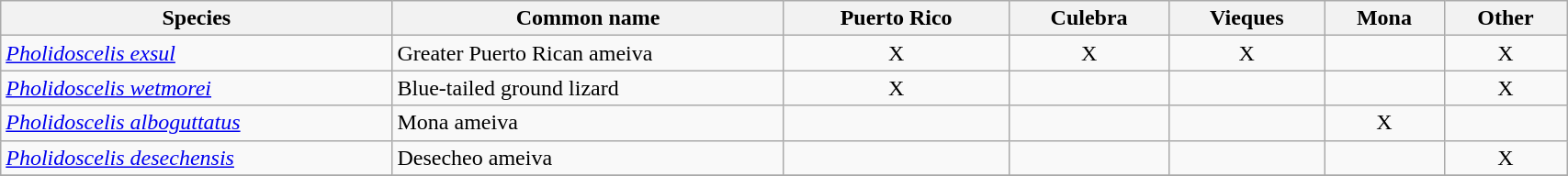<table width=90% class="wikitable">
<tr>
<th width=25%>Species</th>
<th width=25%>Common name</th>
<th>Puerto Rico</th>
<th>Culebra</th>
<th>Vieques</th>
<th>Mona</th>
<th>Other</th>
</tr>
<tr>
<td><em><a href='#'>Pholidoscelis exsul</a></em></td>
<td>Greater Puerto Rican ameiva</td>
<td align=center>X</td>
<td align=center>X</td>
<td align=center>X</td>
<td></td>
<td align=center>X </td>
</tr>
<tr>
<td><em><a href='#'>Pholidoscelis wetmorei</a></em> </td>
<td>Blue-tailed ground lizard</td>
<td align=center>X</td>
<td></td>
<td></td>
<td></td>
<td align=center>X </td>
</tr>
<tr>
<td><em><a href='#'>Pholidoscelis alboguttatus</a></em></td>
<td>Mona ameiva</td>
<td></td>
<td></td>
<td></td>
<td align=center>X</td>
<td></td>
</tr>
<tr>
<td><em><a href='#'>Pholidoscelis desechensis</a></em></td>
<td>Desecheo ameiva</td>
<td></td>
<td></td>
<td></td>
<td></td>
<td align=center>X </td>
</tr>
<tr>
</tr>
</table>
